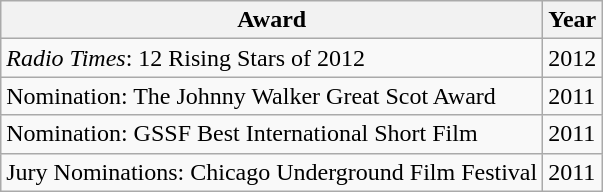<table class="wikitable">
<tr>
<th>Award</th>
<th>Year</th>
</tr>
<tr>
<td><em>Radio Times</em>: 12 Rising Stars of 2012</td>
<td>2012</td>
</tr>
<tr>
<td>Nomination: The Johnny Walker Great Scot Award</td>
<td>2011</td>
</tr>
<tr>
<td>Nomination: GSSF Best International Short Film</td>
<td>2011</td>
</tr>
<tr>
<td>Jury Nominations: Chicago Underground Film Festival</td>
<td>2011</td>
</tr>
</table>
